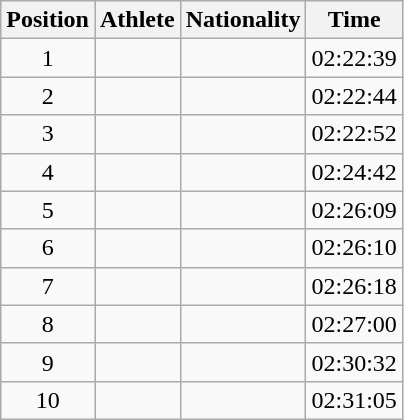<table class="wikitable sortable">
<tr>
<th scope="col">Position</th>
<th scope="col">Athlete</th>
<th scope="col">Nationality</th>
<th scope="col">Time</th>
</tr>
<tr>
<td align=center>1</td>
<td></td>
<td></td>
<td>02:22:39</td>
</tr>
<tr>
<td align=center>2</td>
<td></td>
<td></td>
<td>02:22:44</td>
</tr>
<tr>
<td align=center>3</td>
<td></td>
<td></td>
<td>02:22:52</td>
</tr>
<tr>
<td align=center>4</td>
<td></td>
<td></td>
<td>02:24:42</td>
</tr>
<tr>
<td align=center>5</td>
<td></td>
<td></td>
<td>02:26:09</td>
</tr>
<tr>
<td align=center>6</td>
<td></td>
<td></td>
<td>02:26:10</td>
</tr>
<tr>
<td align=center>7</td>
<td></td>
<td></td>
<td>02:26:18</td>
</tr>
<tr>
<td align=center>8</td>
<td></td>
<td></td>
<td>02:27:00</td>
</tr>
<tr>
<td align=center>9</td>
<td></td>
<td></td>
<td>02:30:32</td>
</tr>
<tr>
<td align=center>10</td>
<td></td>
<td></td>
<td>02:31:05</td>
</tr>
</table>
